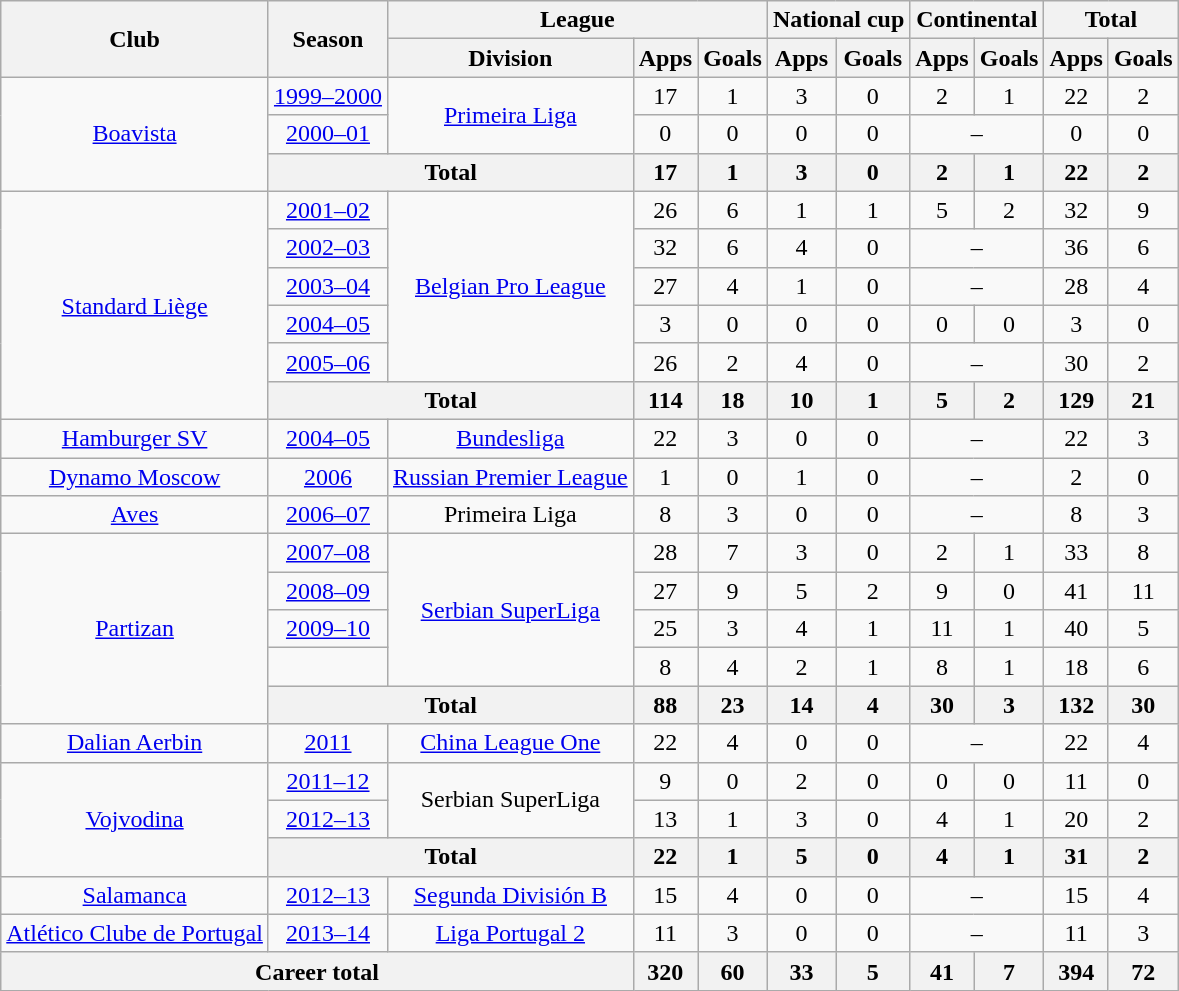<table class="wikitable" style="text-align: center;">
<tr>
<th rowspan="2">Club</th>
<th rowspan="2">Season</th>
<th colspan="3">League</th>
<th colspan="2">National cup</th>
<th colspan="2">Continental</th>
<th colspan="2">Total</th>
</tr>
<tr>
<th>Division</th>
<th>Apps</th>
<th>Goals</th>
<th>Apps</th>
<th>Goals</th>
<th>Apps</th>
<th>Goals</th>
<th>Apps</th>
<th>Goals</th>
</tr>
<tr>
<td rowspan="3"><a href='#'>Boavista</a></td>
<td><a href='#'>1999–2000</a></td>
<td rowspan="2"><a href='#'>Primeira Liga</a></td>
<td>17</td>
<td>1</td>
<td>3</td>
<td>0</td>
<td>2</td>
<td>1</td>
<td>22</td>
<td>2</td>
</tr>
<tr>
<td><a href='#'>2000–01</a></td>
<td>0</td>
<td>0</td>
<td>0</td>
<td>0</td>
<td colspan="2">–</td>
<td>0</td>
<td>0</td>
</tr>
<tr>
<th colspan="2">Total</th>
<th>17</th>
<th>1</th>
<th>3</th>
<th>0</th>
<th>2</th>
<th>1</th>
<th>22</th>
<th>2</th>
</tr>
<tr>
<td rowspan="6"><a href='#'>Standard Liège</a></td>
<td><a href='#'>2001–02</a></td>
<td rowspan="5"><a href='#'>Belgian Pro League</a></td>
<td>26</td>
<td>6</td>
<td>1</td>
<td>1</td>
<td>5</td>
<td>2</td>
<td>32</td>
<td>9</td>
</tr>
<tr>
<td><a href='#'>2002–03</a></td>
<td>32</td>
<td>6</td>
<td>4</td>
<td>0</td>
<td colspan="2">–</td>
<td>36</td>
<td>6</td>
</tr>
<tr>
<td><a href='#'>2003–04</a></td>
<td>27</td>
<td>4</td>
<td>1</td>
<td>0</td>
<td colspan="2">–</td>
<td>28</td>
<td>4</td>
</tr>
<tr>
<td><a href='#'>2004–05</a></td>
<td>3</td>
<td>0</td>
<td>0</td>
<td>0</td>
<td>0</td>
<td>0</td>
<td>3</td>
<td>0</td>
</tr>
<tr>
<td><a href='#'>2005–06</a></td>
<td>26</td>
<td>2</td>
<td>4</td>
<td>0</td>
<td colspan="2">–</td>
<td>30</td>
<td>2</td>
</tr>
<tr>
<th colspan="2">Total</th>
<th>114</th>
<th>18</th>
<th>10</th>
<th>1</th>
<th>5</th>
<th>2</th>
<th>129</th>
<th>21</th>
</tr>
<tr>
<td><a href='#'>Hamburger SV</a></td>
<td><a href='#'>2004–05</a></td>
<td><a href='#'>Bundesliga</a></td>
<td>22</td>
<td>3</td>
<td>0</td>
<td>0</td>
<td colspan="2">–</td>
<td>22</td>
<td>3</td>
</tr>
<tr>
<td><a href='#'>Dynamo Moscow</a></td>
<td><a href='#'>2006</a></td>
<td><a href='#'>Russian Premier League</a></td>
<td>1</td>
<td>0</td>
<td>1</td>
<td>0</td>
<td colspan="2">–</td>
<td>2</td>
<td>0</td>
</tr>
<tr>
<td><a href='#'>Aves</a></td>
<td><a href='#'>2006–07</a></td>
<td>Primeira Liga</td>
<td>8</td>
<td>3</td>
<td>0</td>
<td>0</td>
<td colspan="2">–</td>
<td>8</td>
<td>3</td>
</tr>
<tr>
<td rowspan="5"><a href='#'>Partizan</a></td>
<td><a href='#'>2007–08</a></td>
<td rowspan="4"><a href='#'>Serbian SuperLiga</a></td>
<td>28</td>
<td>7</td>
<td>3</td>
<td>0</td>
<td>2</td>
<td>1</td>
<td>33</td>
<td>8</td>
</tr>
<tr>
<td><a href='#'>2008–09</a></td>
<td>27</td>
<td>9</td>
<td>5</td>
<td>2</td>
<td>9</td>
<td>0</td>
<td>41</td>
<td>11</td>
</tr>
<tr>
<td><a href='#'>2009–10</a></td>
<td>25</td>
<td>3</td>
<td>4</td>
<td>1</td>
<td>11</td>
<td>1</td>
<td>40</td>
<td>5</td>
</tr>
<tr>
<td></td>
<td>8</td>
<td>4</td>
<td>2</td>
<td>1</td>
<td>8</td>
<td>1</td>
<td>18</td>
<td>6</td>
</tr>
<tr>
<th colspan="2">Total</th>
<th>88</th>
<th>23</th>
<th>14</th>
<th>4</th>
<th>30</th>
<th>3</th>
<th>132</th>
<th>30</th>
</tr>
<tr>
<td><a href='#'>Dalian Aerbin</a></td>
<td><a href='#'>2011</a></td>
<td><a href='#'>China League One</a></td>
<td>22</td>
<td>4</td>
<td>0</td>
<td>0</td>
<td colspan="2">–</td>
<td>22</td>
<td>4</td>
</tr>
<tr>
<td rowspan="3"><a href='#'>Vojvodina</a></td>
<td><a href='#'>2011–12</a></td>
<td rowspan="2">Serbian SuperLiga</td>
<td>9</td>
<td>0</td>
<td>2</td>
<td>0</td>
<td>0</td>
<td>0</td>
<td>11</td>
<td>0</td>
</tr>
<tr>
<td><a href='#'>2012–13</a></td>
<td>13</td>
<td>1</td>
<td>3</td>
<td>0</td>
<td>4</td>
<td>1</td>
<td>20</td>
<td>2</td>
</tr>
<tr>
<th colspan="2">Total</th>
<th>22</th>
<th>1</th>
<th>5</th>
<th>0</th>
<th>4</th>
<th>1</th>
<th>31</th>
<th>2</th>
</tr>
<tr>
<td><a href='#'>Salamanca</a></td>
<td><a href='#'>2012–13</a></td>
<td><a href='#'>Segunda División B</a></td>
<td>15</td>
<td>4</td>
<td>0</td>
<td>0</td>
<td colspan="2">–</td>
<td>15</td>
<td>4</td>
</tr>
<tr>
<td><a href='#'>Atlético Clube de Portugal</a></td>
<td><a href='#'>2013–14</a></td>
<td><a href='#'>Liga Portugal 2</a></td>
<td>11</td>
<td>3</td>
<td>0</td>
<td>0</td>
<td colspan="2">–</td>
<td>11</td>
<td>3</td>
</tr>
<tr>
<th colspan="3">Career total</th>
<th>320</th>
<th>60</th>
<th>33</th>
<th>5</th>
<th>41</th>
<th>7</th>
<th>394</th>
<th>72</th>
</tr>
</table>
